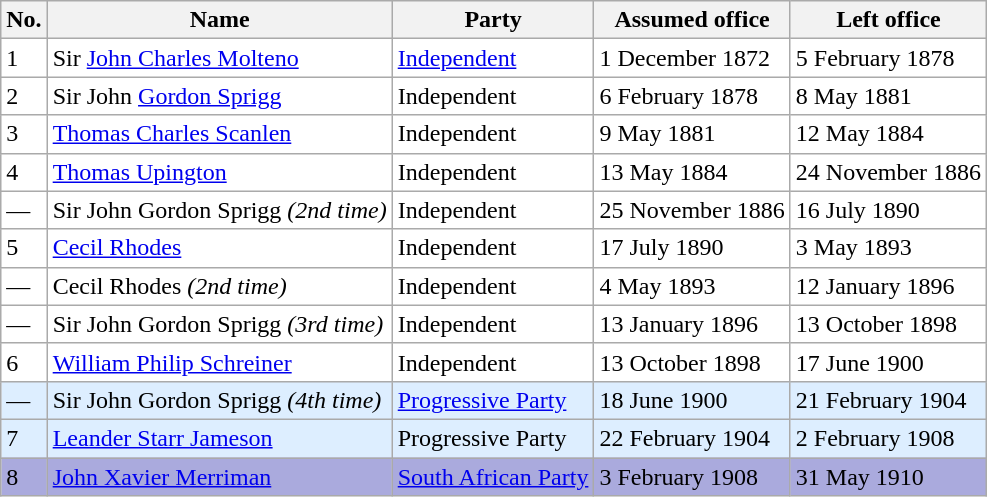<table class="wikitable">
<tr>
<th>No.</th>
<th>Name</th>
<th>Party</th>
<th>Assumed office</th>
<th>Left office</th>
</tr>
<tr bgcolor="#FFFFFF">
<td>1</td>
<td>Sir <a href='#'>John Charles Molteno</a></td>
<td><a href='#'>Independent</a></td>
<td>1 December 1872</td>
<td>5 February 1878</td>
</tr>
<tr bgcolor="#FFFFFF">
<td>2</td>
<td>Sir John <a href='#'>Gordon Sprigg</a></td>
<td>Independent</td>
<td>6 February 1878</td>
<td>8 May 1881</td>
</tr>
<tr bgcolor="#FFFFFF">
<td>3</td>
<td><a href='#'>Thomas Charles Scanlen</a></td>
<td>Independent</td>
<td>9 May 1881</td>
<td>12 May 1884</td>
</tr>
<tr bgcolor="#FFFFFF">
<td>4</td>
<td><a href='#'>Thomas Upington</a></td>
<td>Independent</td>
<td>13 May 1884</td>
<td>24 November 1886</td>
</tr>
<tr bgcolor="#FFFFFF">
<td>—</td>
<td>Sir John Gordon Sprigg <em>(2nd time)</em></td>
<td>Independent</td>
<td>25 November 1886</td>
<td>16 July 1890</td>
</tr>
<tr bgcolor="#FFFFFF">
<td>5</td>
<td><a href='#'>Cecil Rhodes</a></td>
<td>Independent</td>
<td>17 July 1890</td>
<td>3 May 1893</td>
</tr>
<tr bgcolor="#FFFFFF">
<td>—</td>
<td>Cecil Rhodes <em>(2nd time)</em></td>
<td>Independent</td>
<td>4 May 1893</td>
<td>12 January 1896</td>
</tr>
<tr bgcolor="#FFFFFF">
<td>—</td>
<td>Sir John Gordon Sprigg <em>(3rd time)</em></td>
<td>Independent</td>
<td>13 January 1896</td>
<td>13 October 1898</td>
</tr>
<tr bgcolor="#FFFFFF">
<td>6</td>
<td><a href='#'>William Philip Schreiner</a></td>
<td>Independent</td>
<td>13 October 1898</td>
<td>17 June 1900</td>
</tr>
<tr bgcolor="#DDEEFF">
<td>—</td>
<td>Sir John Gordon Sprigg <em>(4th time)</em></td>
<td><a href='#'>Progressive Party</a></td>
<td>18 June 1900</td>
<td>21 February 1904</td>
</tr>
<tr bgcolor="#DDEEFF">
<td>7</td>
<td><a href='#'>Leander Starr Jameson</a></td>
<td>Progressive Party</td>
<td>22 February 1904</td>
<td>2 February 1908</td>
</tr>
<tr bgcolor="#AAAADD">
<td>8</td>
<td><a href='#'>John Xavier Merriman</a></td>
<td><a href='#'>South African Party</a></td>
<td>3 February 1908</td>
<td>31 May 1910</td>
</tr>
</table>
